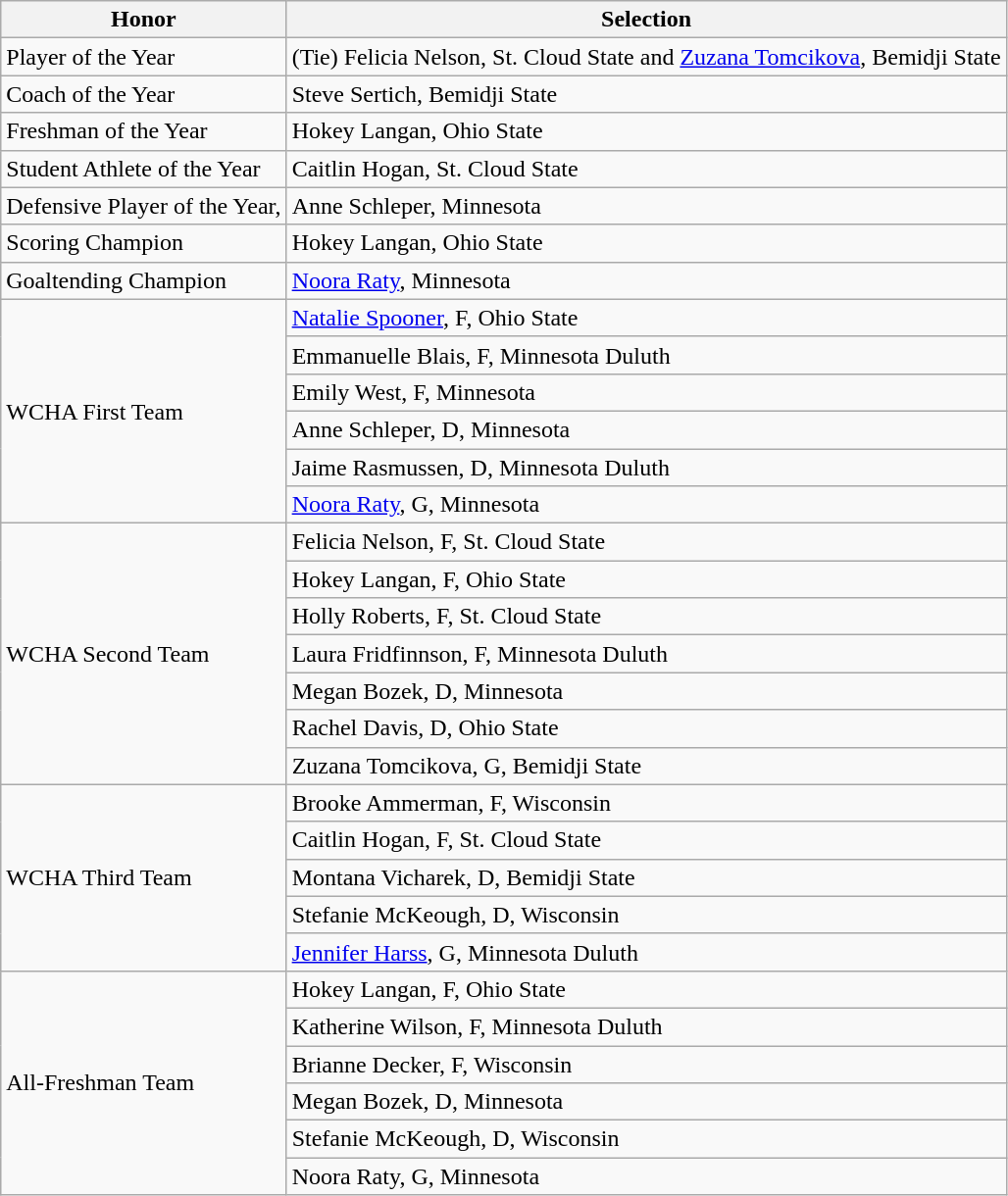<table class="wikitable" border="1">
<tr>
<th>Honor</th>
<th>Selection</th>
</tr>
<tr>
<td>Player of the Year</td>
<td>(Tie) Felicia Nelson, St. Cloud State and <a href='#'>Zuzana Tomcikova</a>, Bemidji State</td>
</tr>
<tr>
<td>Coach of the Year</td>
<td>Steve Sertich, Bemidji State</td>
</tr>
<tr>
<td>Freshman of the Year</td>
<td>Hokey Langan, Ohio State</td>
</tr>
<tr>
<td>Student Athlete of the Year</td>
<td>Caitlin Hogan, St. Cloud State</td>
</tr>
<tr>
<td>Defensive Player of the Year,</td>
<td>Anne Schleper, Minnesota</td>
</tr>
<tr>
<td>Scoring Champion</td>
<td>Hokey Langan, Ohio State</td>
</tr>
<tr>
<td>Goaltending Champion</td>
<td><a href='#'>Noora Raty</a>, Minnesota</td>
</tr>
<tr>
<td rowspan=6 valign=middle>WCHA First Team</td>
<td><a href='#'>Natalie Spooner</a>, F, Ohio State</td>
</tr>
<tr>
<td>Emmanuelle Blais, F, Minnesota Duluth</td>
</tr>
<tr>
<td>Emily West, F, Minnesota</td>
</tr>
<tr>
<td>Anne Schleper, D, Minnesota</td>
</tr>
<tr>
<td>Jaime Rasmussen, D, Minnesota Duluth</td>
</tr>
<tr>
<td><a href='#'>Noora Raty</a>, G, Minnesota</td>
</tr>
<tr>
<td rowspan=7 valign=middle>WCHA Second Team</td>
<td>Felicia Nelson, F, St. Cloud State</td>
</tr>
<tr>
<td>Hokey Langan, F, Ohio State</td>
</tr>
<tr>
<td>Holly Roberts, F, St. Cloud State</td>
</tr>
<tr>
<td>Laura Fridfinnson, F, Minnesota Duluth</td>
</tr>
<tr>
<td>Megan Bozek, D, Minnesota</td>
</tr>
<tr>
<td>Rachel Davis, D, Ohio State</td>
</tr>
<tr>
<td>Zuzana Tomcikova, G, Bemidji State</td>
</tr>
<tr>
<td rowspan=5 valign=middle>WCHA Third Team</td>
<td>Brooke Ammerman, F, Wisconsin</td>
</tr>
<tr>
<td>Caitlin Hogan, F, St. Cloud State</td>
</tr>
<tr>
<td>Montana Vicharek, D, Bemidji State</td>
</tr>
<tr>
<td>Stefanie McKeough, D, Wisconsin</td>
</tr>
<tr>
<td><a href='#'>Jennifer Harss</a>, G, Minnesota Duluth</td>
</tr>
<tr>
<td rowspan=6 valign=middle>All-Freshman Team</td>
<td>Hokey Langan, F, Ohio State</td>
</tr>
<tr>
<td>Katherine Wilson, F, Minnesota Duluth</td>
</tr>
<tr>
<td>Brianne Decker, F, Wisconsin</td>
</tr>
<tr>
<td>Megan Bozek, D, Minnesota</td>
</tr>
<tr>
<td>Stefanie McKeough, D, Wisconsin</td>
</tr>
<tr>
<td>Noora Raty, G, Minnesota</td>
</tr>
</table>
